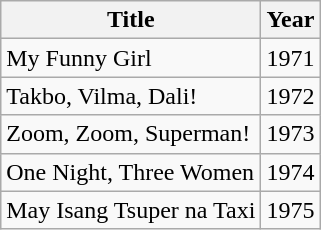<table class="wikitable">
<tr>
<th>Title</th>
<th>Year</th>
</tr>
<tr>
<td>My Funny Girl</td>
<td>1971</td>
</tr>
<tr>
<td>Takbo, Vilma, Dali!</td>
<td>1972</td>
</tr>
<tr>
<td>Zoom, Zoom, Superman!</td>
<td>1973</td>
</tr>
<tr>
<td>One Night, Three Women</td>
<td>1974</td>
</tr>
<tr>
<td>May Isang Tsuper na Taxi</td>
<td>1975</td>
</tr>
</table>
